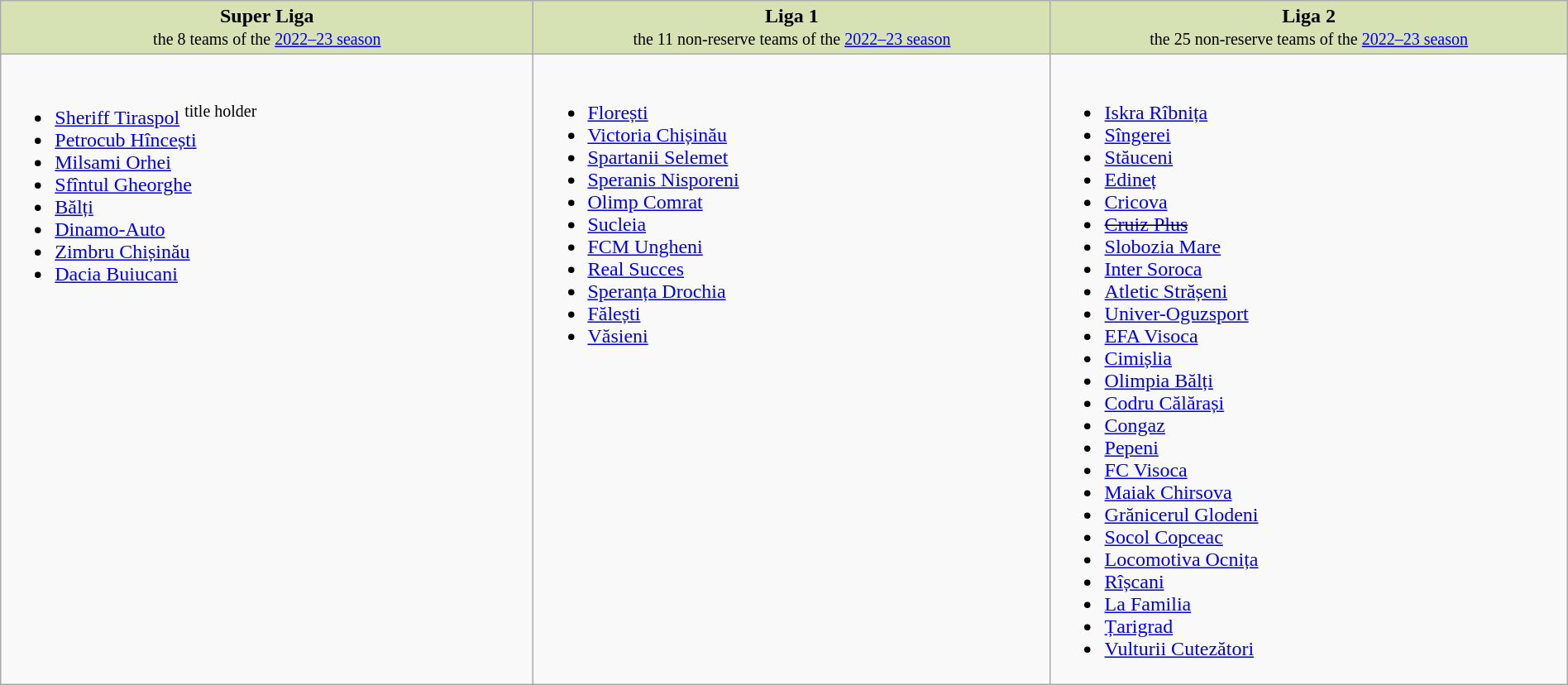<table class="wikitable" style="width:100%">
<tr style="vertical-align:top; background:#d6e2b3; text-align:center;">
<td style="width:34%;"><strong>Super Liga</strong><br><small>the 8 teams of the <a href='#'>2022–23 season</a></small></td>
<td style="width:33%;"><strong>Liga 1</strong><br><small>the 11 non-reserve teams of the <a href='#'>2022–23 season</a></small></td>
<td style="width:33%;"><strong>Liga 2</strong><br><small>the 25 non-reserve teams of the <a href='#'>2022–23 season</a></small></td>
</tr>
<tr valign="top">
<td><br><ul><li><a href='#'>Sheriff Tiraspol</a> <sup>title holder</sup></li><li><a href='#'>Petrocub Hîncești</a></li><li><a href='#'>Milsami Orhei</a></li><li><a href='#'>Sfîntul Gheorghe</a></li><li><a href='#'>Bălți</a></li><li><a href='#'>Dinamo-Auto</a></li><li><a href='#'>Zimbru Chișinău</a></li><li><a href='#'>Dacia Buiucani</a></li></ul></td>
<td><br><ul><li><a href='#'>Florești</a></li><li><a href='#'>Victoria Chișinău</a></li><li><a href='#'>Spartanii Selemet</a></li><li><a href='#'>Speranis Nisporeni</a></li><li><a href='#'>Olimp Comrat</a></li><li><a href='#'>Sucleia</a></li><li><a href='#'>FCM Ungheni</a></li><li><a href='#'>Real Succes</a></li><li><a href='#'>Speranța Drochia</a></li><li><a href='#'>Fălești</a></li><li><a href='#'>Văsieni</a></li></ul></td>
<td><br><ul><li><a href='#'>Iskra Rîbnița</a></li><li><a href='#'>Sîngerei</a></li><li><a href='#'>Stăuceni</a></li><li><a href='#'>Edineț</a></li><li><a href='#'>Cricova</a></li><li><s><a href='#'>Cruiz Plus</a></s></li><li><a href='#'>Slobozia Mare</a></li><li><a href='#'>Inter Soroca</a></li><li><a href='#'>Atletic Strășeni</a></li><li><a href='#'>Univer-Oguzsport</a></li><li><a href='#'>EFA Visoca</a></li><li><a href='#'>Cimișlia</a></li><li><a href='#'>Olimpia Bălți</a></li><li><a href='#'>Codru Călărași</a></li><li><a href='#'>Congaz</a></li><li><a href='#'>Pepeni</a></li><li><a href='#'>FC Visoca</a></li><li><a href='#'>Maiak Chirsova</a></li><li><a href='#'>Grănicerul Glodeni</a></li><li><a href='#'>Socol Copceac</a></li><li><a href='#'>Locomotiva Ocnița</a></li><li><a href='#'>Rîșcani</a></li><li><a href='#'>La Familia</a></li><li><a href='#'>Țarigrad</a></li><li><a href='#'>Vulturii Cutezători</a></li></ul></td>
</tr>
</table>
